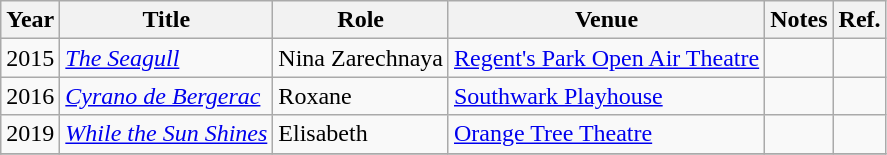<table class="wikitable sortable">
<tr>
<th>Year</th>
<th>Title</th>
<th>Role</th>
<th class="unsortable">Venue</th>
<th>Notes</th>
<th>Ref.</th>
</tr>
<tr>
<td>2015</td>
<td><em><a href='#'>The Seagull</a></em></td>
<td>Nina Zarechnaya</td>
<td><a href='#'>Regent's Park Open Air Theatre</a></td>
<td></td>
<td></td>
</tr>
<tr>
<td>2016</td>
<td><em><a href='#'>Cyrano de Bergerac</a></em></td>
<td>Roxane</td>
<td><a href='#'>Southwark Playhouse</a></td>
<td></td>
<td></td>
</tr>
<tr>
<td>2019</td>
<td><em><a href='#'>While the Sun Shines</a></em></td>
<td>Elisabeth</td>
<td><a href='#'>Orange Tree Theatre</a></td>
<td></td>
<td></td>
</tr>
<tr>
</tr>
</table>
